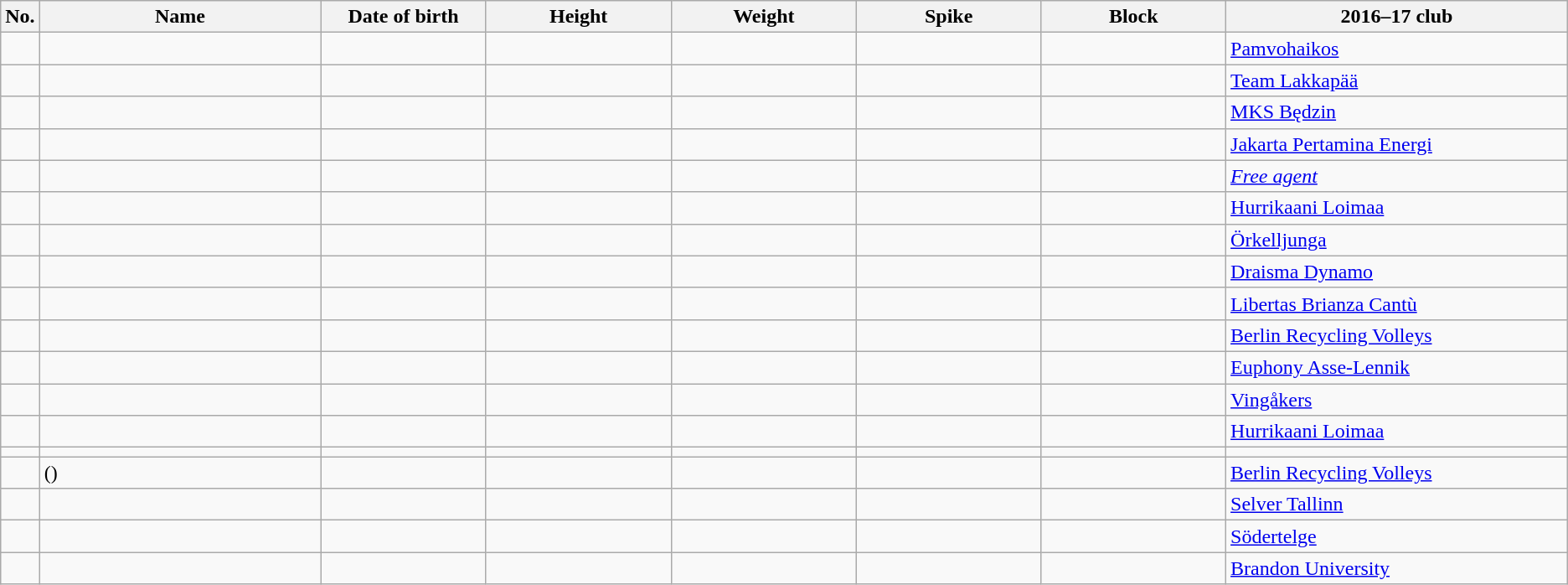<table class="wikitable sortable" style="font-size:100%; text-align:center;">
<tr>
<th>No.</th>
<th style="width:14em">Name</th>
<th style="width:8em">Date of birth</th>
<th style="width:9em">Height</th>
<th style="width:9em">Weight</th>
<th style="width:9em">Spike</th>
<th style="width:9em">Block</th>
<th style="width:17em">2016–17 club</th>
</tr>
<tr>
<td></td>
<td style="text-align:left;"></td>
<td style="text-align:right;"></td>
<td></td>
<td></td>
<td></td>
<td></td>
<td style="text-align:left;"> <a href='#'>Pamvohaikos</a></td>
</tr>
<tr>
<td></td>
<td style="text-align:left;"></td>
<td style="text-align:right;"></td>
<td></td>
<td></td>
<td></td>
<td></td>
<td style="text-align:left;"> <a href='#'>Team Lakkapää</a></td>
</tr>
<tr>
<td></td>
<td style="text-align:left;"></td>
<td style="text-align:right;"></td>
<td></td>
<td></td>
<td></td>
<td></td>
<td style="text-align:left;"> <a href='#'>MKS Będzin</a></td>
</tr>
<tr>
<td></td>
<td style="text-align:left;"></td>
<td style="text-align:right;"></td>
<td></td>
<td></td>
<td></td>
<td></td>
<td style="text-align:left;"> <a href='#'>Jakarta Pertamina Energi</a></td>
</tr>
<tr>
<td></td>
<td style="text-align:left;"></td>
<td style="text-align:right;"></td>
<td></td>
<td></td>
<td></td>
<td></td>
<td style="text-align:left;"> <em><a href='#'>Free agent</a></em></td>
</tr>
<tr>
<td></td>
<td style="text-align:left;"></td>
<td style="text-align:right;"></td>
<td></td>
<td></td>
<td></td>
<td></td>
<td style="text-align:left;"> <a href='#'>Hurrikaani Loimaa</a></td>
</tr>
<tr>
<td></td>
<td style="text-align:left;"></td>
<td style="text-align:right;"></td>
<td></td>
<td></td>
<td></td>
<td></td>
<td style="text-align:left;"> <a href='#'>Örkelljunga</a></td>
</tr>
<tr>
<td></td>
<td style="text-align:left;"></td>
<td style="text-align:right;"></td>
<td></td>
<td></td>
<td></td>
<td></td>
<td style="text-align:left;"> <a href='#'>Draisma Dynamo</a></td>
</tr>
<tr>
<td></td>
<td style="text-align:left;"></td>
<td style="text-align:right;"></td>
<td></td>
<td></td>
<td></td>
<td></td>
<td style="text-align:left;"> <a href='#'>Libertas Brianza Cantù</a></td>
</tr>
<tr>
<td></td>
<td style="text-align:left;"></td>
<td style="text-align:right;"></td>
<td></td>
<td></td>
<td></td>
<td></td>
<td style="text-align:left;"> <a href='#'>Berlin Recycling Volleys</a></td>
</tr>
<tr>
<td></td>
<td style="text-align:left;"></td>
<td style="text-align:right;"></td>
<td></td>
<td></td>
<td></td>
<td></td>
<td style="text-align:left;"> <a href='#'>Euphony Asse-Lennik</a></td>
</tr>
<tr>
<td></td>
<td style="text-align:left;"></td>
<td style="text-align:right;"></td>
<td></td>
<td></td>
<td></td>
<td></td>
<td style="text-align:left;"> <a href='#'>Vingåkers</a></td>
</tr>
<tr>
<td></td>
<td style="text-align:left;"></td>
<td style="text-align:right;"></td>
<td></td>
<td></td>
<td></td>
<td></td>
<td style="text-align:left;"> <a href='#'>Hurrikaani Loimaa</a></td>
</tr>
<tr>
<td></td>
<td style="text-align:left;"></td>
<td style="text-align:right;"></td>
<td></td>
<td></td>
<td></td>
<td></td>
<td style="text-align:left;"></td>
</tr>
<tr>
<td></td>
<td style="text-align:left;"> ()</td>
<td style="text-align:right;"></td>
<td></td>
<td></td>
<td></td>
<td></td>
<td style="text-align:left;"> <a href='#'>Berlin Recycling Volleys</a></td>
</tr>
<tr>
<td></td>
<td style="text-align:left;"></td>
<td style="text-align:right;"></td>
<td></td>
<td></td>
<td></td>
<td></td>
<td style="text-align:left;"> <a href='#'>Selver Tallinn</a></td>
</tr>
<tr>
<td></td>
<td style="text-align:left;"></td>
<td style="text-align:right;"></td>
<td></td>
<td></td>
<td></td>
<td></td>
<td style="text-align:left;"> <a href='#'>Södertelge</a></td>
</tr>
<tr>
<td></td>
<td style="text-align:left;"></td>
<td style="text-align:right;"></td>
<td></td>
<td></td>
<td></td>
<td></td>
<td style="text-align:left;"> <a href='#'>Brandon University</a></td>
</tr>
</table>
